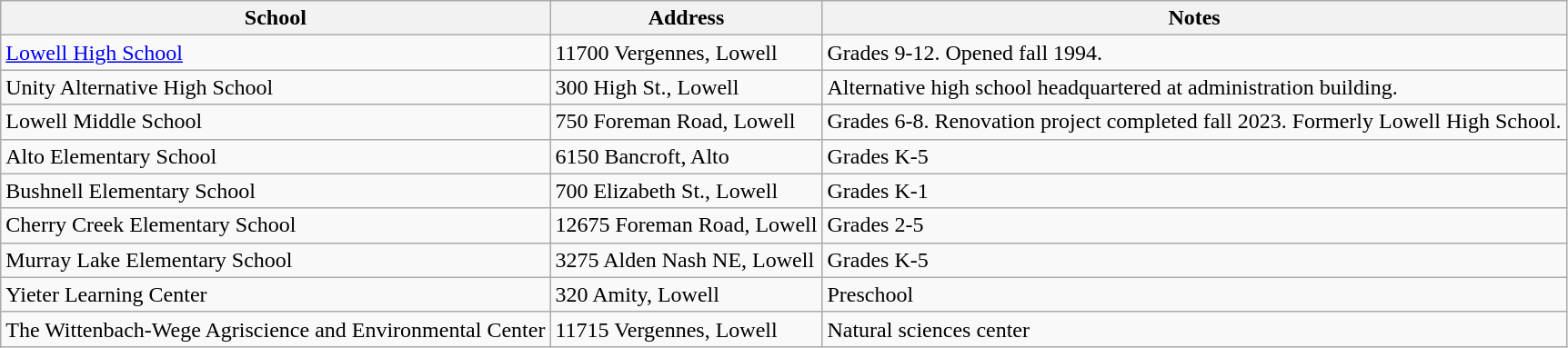<table class="wikitable sortable">
<tr>
<th>School</th>
<th>Address</th>
<th>Notes</th>
</tr>
<tr>
<td><a href='#'>Lowell High School</a></td>
<td>11700 Vergennes, Lowell</td>
<td>Grades 9-12. Opened fall 1994.</td>
</tr>
<tr>
<td>Unity Alternative High School</td>
<td>300 High St., Lowell</td>
<td>Alternative high school headquartered at administration building.</td>
</tr>
<tr>
<td>Lowell Middle School</td>
<td>750 Foreman Road, Lowell</td>
<td>Grades 6-8. Renovation project completed fall 2023. Formerly Lowell High School.</td>
</tr>
<tr>
<td>Alto Elementary School</td>
<td>6150 Bancroft, Alto</td>
<td>Grades K-5</td>
</tr>
<tr>
<td>Bushnell Elementary School</td>
<td>700 Elizabeth St., Lowell</td>
<td>Grades K-1</td>
</tr>
<tr>
<td>Cherry Creek Elementary School</td>
<td>12675 Foreman Road, Lowell</td>
<td>Grades 2-5</td>
</tr>
<tr>
<td>Murray Lake Elementary School</td>
<td>3275 Alden Nash NE, Lowell</td>
<td>Grades K-5</td>
</tr>
<tr>
<td>Yieter Learning Center</td>
<td>320 Amity, Lowell</td>
<td>Preschool</td>
</tr>
<tr>
<td>The Wittenbach-Wege Agriscience and Environmental Center</td>
<td>11715 Vergennes, Lowell</td>
<td>Natural sciences center</td>
</tr>
</table>
